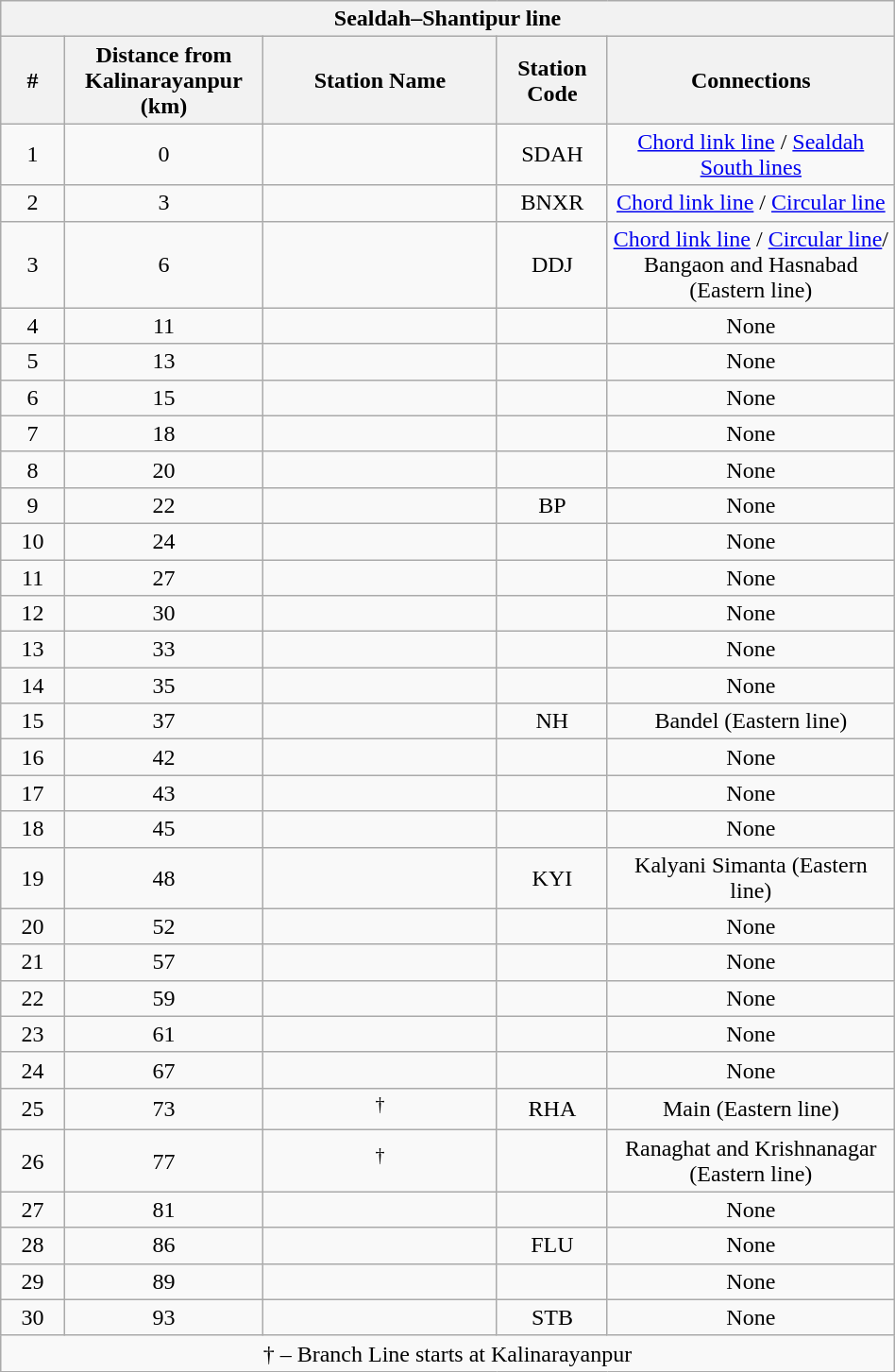<table class="wikitable" style="text-align:center; width:50%;">
<tr>
<th colspan="5"><strong>Sealdah–Shantipur line</strong></th>
</tr>
<tr>
<th style="width:1%;">#</th>
<th style="width:1%;">Distance from Kalinarayanpur (km)</th>
<th style="width:5%;">Station Name</th>
<th style="width:1%;">Station Code</th>
<th style="width:5%;">Connections</th>
</tr>
<tr>
<td>1</td>
<td>0</td>
<td><strong></strong></td>
<td>SDAH</td>
<td><a href='#'>Chord link line</a> / <a href='#'>Sealdah South lines</a></td>
</tr>
<tr>
<td>2</td>
<td>3</td>
<td></td>
<td>BNXR</td>
<td><a href='#'>Chord link line</a> / <a href='#'>Circular line</a></td>
</tr>
<tr>
<td>3</td>
<td>6</td>
<td><strong></strong></td>
<td>DDJ</td>
<td><a href='#'>Chord link line</a> / <a href='#'>Circular line</a>/ Bangaon and Hasnabad (Eastern line)</td>
</tr>
<tr>
<td>4</td>
<td>11</td>
<td></td>
<td></td>
<td>None</td>
</tr>
<tr>
<td>5</td>
<td>13</td>
<td></td>
<td></td>
<td>None</td>
</tr>
<tr>
<td>6</td>
<td>15</td>
<td></td>
<td></td>
<td>None</td>
</tr>
<tr>
<td>7</td>
<td>18</td>
<td></td>
<td></td>
<td>None</td>
</tr>
<tr>
<td>8</td>
<td>20</td>
<td></td>
<td></td>
<td>None</td>
</tr>
<tr>
<td>9</td>
<td>22</td>
<td><strong></strong></td>
<td>BP</td>
<td>None</td>
</tr>
<tr>
<td>10</td>
<td>24</td>
<td></td>
<td></td>
<td>None</td>
</tr>
<tr>
<td>11</td>
<td>27</td>
<td></td>
<td></td>
<td>None</td>
</tr>
<tr>
<td>12</td>
<td>30</td>
<td></td>
<td></td>
<td>None</td>
</tr>
<tr>
<td>13</td>
<td>33</td>
<td></td>
<td></td>
<td>None</td>
</tr>
<tr>
<td>14</td>
<td>35</td>
<td></td>
<td></td>
<td>None</td>
</tr>
<tr>
<td>15</td>
<td>37</td>
<td><strong></strong></td>
<td>NH</td>
<td>Bandel (Eastern line)</td>
</tr>
<tr>
<td>16</td>
<td>42</td>
<td></td>
<td></td>
<td>None</td>
</tr>
<tr>
<td>17</td>
<td>43</td>
<td></td>
<td></td>
<td>None</td>
</tr>
<tr>
<td>18</td>
<td>45</td>
<td></td>
<td></td>
<td>None</td>
</tr>
<tr>
<td>19</td>
<td>48</td>
<td></td>
<td>KYI</td>
<td>Kalyani Simanta (Eastern line)</td>
</tr>
<tr>
<td>20</td>
<td>52</td>
<td></td>
<td></td>
<td>None</td>
</tr>
<tr>
<td>21</td>
<td>57</td>
<td></td>
<td></td>
<td>None</td>
</tr>
<tr>
<td>22</td>
<td>59</td>
<td></td>
<td></td>
<td>None</td>
</tr>
<tr>
<td>23</td>
<td>61</td>
<td></td>
<td></td>
<td>None</td>
</tr>
<tr>
<td>24</td>
<td>67</td>
<td></td>
<td></td>
<td>None</td>
</tr>
<tr>
<td>25</td>
<td>73</td>
<td><strong></strong><sup>†</sup></td>
<td>RHA</td>
<td>Main (Eastern line)</td>
</tr>
<tr>
<td>26</td>
<td>77</td>
<td><sup>†</sup></td>
<td></td>
<td>Ranaghat and Krishnanagar (Eastern line)</td>
</tr>
<tr>
<td>27</td>
<td>81</td>
<td></td>
<td></td>
<td>None</td>
</tr>
<tr>
<td>28</td>
<td>86</td>
<td></td>
<td>FLU</td>
<td>None</td>
</tr>
<tr>
<td>29</td>
<td>89</td>
<td></td>
<td></td>
<td>None</td>
</tr>
<tr>
<td>30</td>
<td>93</td>
<td><strong></strong></td>
<td>STB</td>
<td>None</td>
</tr>
<tr>
<td colspan="5">† – Branch Line starts at Kalinarayanpur</td>
</tr>
</table>
